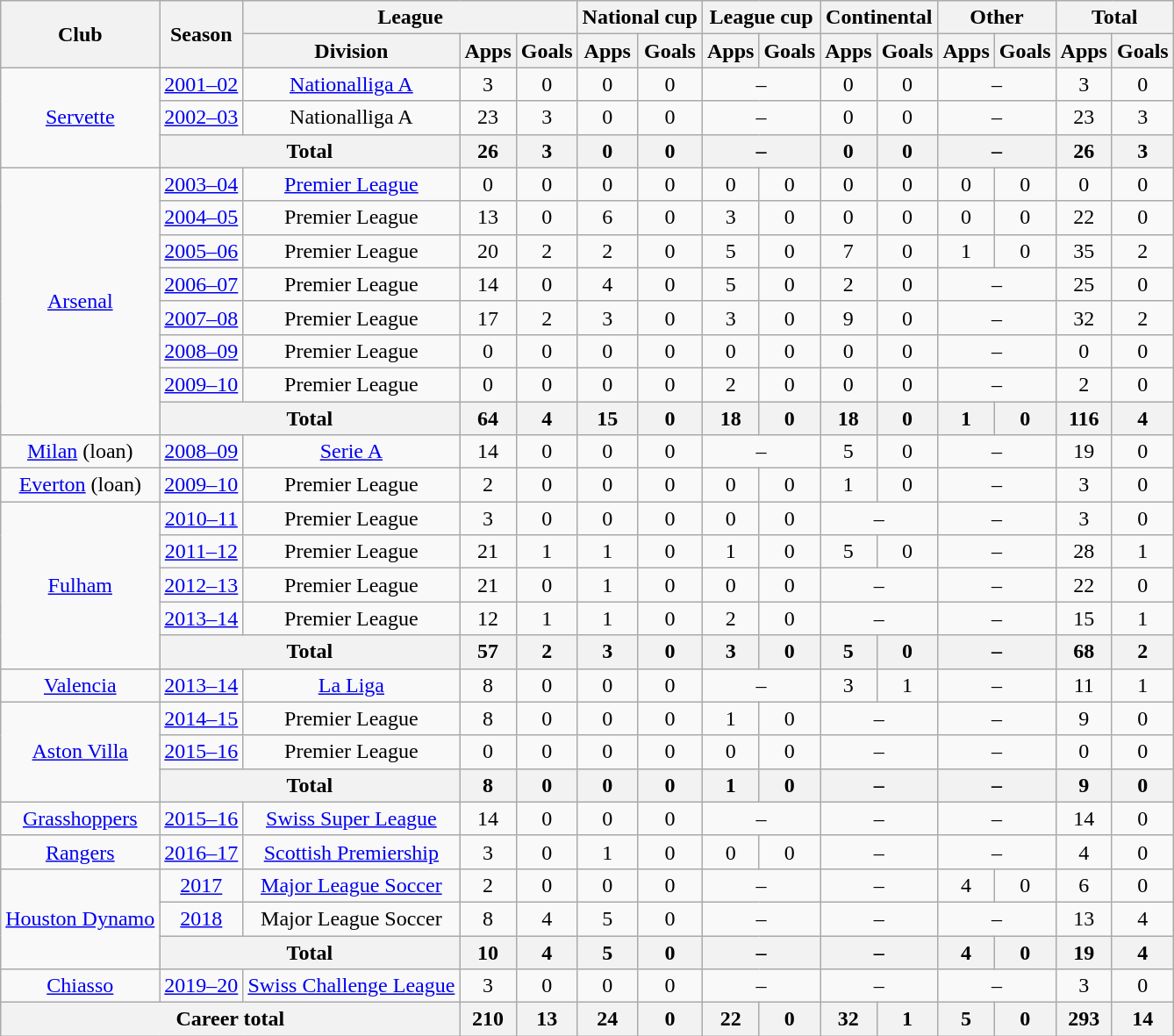<table class="wikitable" style="text-align: center">
<tr>
<th rowspan="2">Club</th>
<th rowspan="2">Season</th>
<th colspan="3">League</th>
<th colspan="2">National cup</th>
<th colspan="2">League cup</th>
<th colspan="2">Continental</th>
<th colspan="2">Other</th>
<th colspan="2">Total</th>
</tr>
<tr>
<th>Division</th>
<th>Apps</th>
<th>Goals</th>
<th>Apps</th>
<th>Goals</th>
<th>Apps</th>
<th>Goals</th>
<th>Apps</th>
<th>Goals</th>
<th>Apps</th>
<th>Goals</th>
<th>Apps</th>
<th>Goals</th>
</tr>
<tr>
<td rowspan=3><a href='#'>Servette</a></td>
<td><a href='#'>2001–02</a></td>
<td><a href='#'>Nationalliga A</a></td>
<td>3</td>
<td>0</td>
<td>0</td>
<td>0</td>
<td colspan="2">–</td>
<td>0</td>
<td>0</td>
<td colspan="2">–</td>
<td>3</td>
<td>0</td>
</tr>
<tr>
<td><a href='#'>2002–03</a></td>
<td>Nationalliga A</td>
<td>23</td>
<td>3</td>
<td>0</td>
<td>0</td>
<td colspan="2">–</td>
<td>0</td>
<td>0</td>
<td colspan="2">–</td>
<td>23</td>
<td>3</td>
</tr>
<tr>
<th colspan=2>Total</th>
<th>26</th>
<th>3</th>
<th>0</th>
<th>0</th>
<th colspan="2">–</th>
<th>0</th>
<th>0</th>
<th colspan="2">–</th>
<th>26</th>
<th>3</th>
</tr>
<tr>
<td rowspan=8><a href='#'>Arsenal</a></td>
<td><a href='#'>2003–04</a></td>
<td><a href='#'>Premier League</a></td>
<td>0</td>
<td>0</td>
<td>0</td>
<td>0</td>
<td>0</td>
<td>0</td>
<td>0</td>
<td>0</td>
<td>0</td>
<td>0</td>
<td>0</td>
<td>0</td>
</tr>
<tr>
<td><a href='#'>2004–05</a></td>
<td>Premier League</td>
<td>13</td>
<td>0</td>
<td>6</td>
<td>0</td>
<td>3</td>
<td>0</td>
<td>0</td>
<td>0</td>
<td>0</td>
<td>0</td>
<td>22</td>
<td>0</td>
</tr>
<tr>
<td><a href='#'>2005–06</a></td>
<td>Premier League</td>
<td>20</td>
<td>2</td>
<td>2</td>
<td>0</td>
<td>5</td>
<td>0</td>
<td>7</td>
<td>0</td>
<td>1</td>
<td>0</td>
<td>35</td>
<td>2</td>
</tr>
<tr>
<td><a href='#'>2006–07</a></td>
<td>Premier League</td>
<td>14</td>
<td>0</td>
<td>4</td>
<td>0</td>
<td>5</td>
<td>0</td>
<td>2</td>
<td>0</td>
<td colspan="2">–</td>
<td>25</td>
<td>0</td>
</tr>
<tr>
<td><a href='#'>2007–08</a></td>
<td>Premier League</td>
<td>17</td>
<td>2</td>
<td>3</td>
<td>0</td>
<td>3</td>
<td>0</td>
<td>9</td>
<td>0</td>
<td colspan="2">–</td>
<td>32</td>
<td>2</td>
</tr>
<tr>
<td><a href='#'>2008–09</a></td>
<td>Premier League</td>
<td>0</td>
<td>0</td>
<td>0</td>
<td>0</td>
<td>0</td>
<td>0</td>
<td>0</td>
<td>0</td>
<td colspan="2">–</td>
<td>0</td>
<td>0</td>
</tr>
<tr>
<td><a href='#'>2009–10</a></td>
<td>Premier League</td>
<td>0</td>
<td>0</td>
<td>0</td>
<td>0</td>
<td>2</td>
<td>0</td>
<td>0</td>
<td>0</td>
<td colspan="2">–</td>
<td>2</td>
<td>0</td>
</tr>
<tr>
<th colspan=2>Total</th>
<th>64</th>
<th>4</th>
<th>15</th>
<th>0</th>
<th>18</th>
<th>0</th>
<th>18</th>
<th>0</th>
<th>1</th>
<th>0</th>
<th>116</th>
<th>4</th>
</tr>
<tr>
<td><a href='#'>Milan</a> (loan)</td>
<td><a href='#'>2008–09</a></td>
<td><a href='#'>Serie A</a></td>
<td>14</td>
<td>0</td>
<td>0</td>
<td>0</td>
<td colspan="2">–</td>
<td>5</td>
<td>0</td>
<td colspan="2">–</td>
<td>19</td>
<td>0</td>
</tr>
<tr>
<td><a href='#'>Everton</a> (loan)</td>
<td><a href='#'>2009–10</a></td>
<td>Premier League</td>
<td>2</td>
<td>0</td>
<td>0</td>
<td>0</td>
<td>0</td>
<td>0</td>
<td>1</td>
<td>0</td>
<td colspan="2">–</td>
<td>3</td>
<td>0</td>
</tr>
<tr>
<td rowspan=5><a href='#'>Fulham</a></td>
<td><a href='#'>2010–11</a></td>
<td>Premier League</td>
<td>3</td>
<td>0</td>
<td>0</td>
<td>0</td>
<td>0</td>
<td>0</td>
<td colspan="2">–</td>
<td colspan="2">–</td>
<td>3</td>
<td>0</td>
</tr>
<tr>
<td><a href='#'>2011–12</a></td>
<td>Premier League</td>
<td>21</td>
<td>1</td>
<td>1</td>
<td>0</td>
<td>1</td>
<td>0</td>
<td>5</td>
<td>0</td>
<td colspan="2">–</td>
<td>28</td>
<td>1</td>
</tr>
<tr>
<td><a href='#'>2012–13</a></td>
<td>Premier League</td>
<td>21</td>
<td>0</td>
<td>1</td>
<td>0</td>
<td>0</td>
<td>0</td>
<td colspan="2">–</td>
<td colspan="2">–</td>
<td>22</td>
<td>0</td>
</tr>
<tr>
<td><a href='#'>2013–14</a></td>
<td>Premier League</td>
<td>12</td>
<td>1</td>
<td>1</td>
<td>0</td>
<td>2</td>
<td>0</td>
<td colspan="2">–</td>
<td colspan="2">–</td>
<td>15</td>
<td>1</td>
</tr>
<tr>
<th colspan=2>Total</th>
<th>57</th>
<th>2</th>
<th>3</th>
<th>0</th>
<th>3</th>
<th>0</th>
<th>5</th>
<th>0</th>
<th colspan="2">–</th>
<th>68</th>
<th>2</th>
</tr>
<tr>
<td><a href='#'>Valencia</a></td>
<td><a href='#'>2013–14</a></td>
<td><a href='#'>La Liga</a></td>
<td>8</td>
<td>0</td>
<td>0</td>
<td>0</td>
<td colspan="2">–</td>
<td>3</td>
<td>1</td>
<td colspan="2">–</td>
<td>11</td>
<td>1</td>
</tr>
<tr>
<td rowspan=3><a href='#'>Aston Villa</a></td>
<td><a href='#'>2014–15</a></td>
<td>Premier League</td>
<td>8</td>
<td>0</td>
<td>0</td>
<td>0</td>
<td>1</td>
<td>0</td>
<td colspan="2">–</td>
<td colspan="2">–</td>
<td>9</td>
<td>0</td>
</tr>
<tr>
<td><a href='#'>2015–16</a></td>
<td>Premier League</td>
<td>0</td>
<td>0</td>
<td>0</td>
<td>0</td>
<td>0</td>
<td>0</td>
<td colspan="2">–</td>
<td colspan="2">–</td>
<td>0</td>
<td>0</td>
</tr>
<tr>
<th colspan=2>Total</th>
<th>8</th>
<th>0</th>
<th>0</th>
<th>0</th>
<th>1</th>
<th>0</th>
<th colspan="2">–</th>
<th colspan="2">–</th>
<th>9</th>
<th>0</th>
</tr>
<tr>
<td><a href='#'>Grasshoppers</a></td>
<td><a href='#'>2015–16</a></td>
<td><a href='#'>Swiss Super League</a></td>
<td>14</td>
<td>0</td>
<td>0</td>
<td>0</td>
<td colspan="2">–</td>
<td colspan="2">–</td>
<td colspan="2">–</td>
<td>14</td>
<td>0</td>
</tr>
<tr>
<td><a href='#'>Rangers</a></td>
<td><a href='#'>2016–17</a></td>
<td><a href='#'>Scottish Premiership</a></td>
<td>3</td>
<td>0</td>
<td>1</td>
<td>0</td>
<td>0</td>
<td>0</td>
<td colspan="2">–</td>
<td colspan="2">–</td>
<td>4</td>
<td>0</td>
</tr>
<tr>
<td rowspan="3"><a href='#'>Houston Dynamo</a></td>
<td><a href='#'>2017</a></td>
<td><a href='#'>Major League Soccer</a></td>
<td>2</td>
<td>0</td>
<td>0</td>
<td>0</td>
<td colspan="2">–</td>
<td colspan="2">–</td>
<td>4</td>
<td>0</td>
<td>6</td>
<td>0</td>
</tr>
<tr>
<td><a href='#'>2018</a></td>
<td>Major League Soccer</td>
<td>8</td>
<td>4</td>
<td>5</td>
<td>0</td>
<td colspan="2">–</td>
<td colspan="2">–</td>
<td colspan="2">–</td>
<td>13</td>
<td>4</td>
</tr>
<tr>
<th colspan="2">Total</th>
<th>10</th>
<th>4</th>
<th>5</th>
<th>0</th>
<th colspan="2">–</th>
<th colspan="2">–</th>
<th>4</th>
<th>0</th>
<th>19</th>
<th>4</th>
</tr>
<tr>
<td><a href='#'>Chiasso</a></td>
<td><a href='#'>2019–20</a></td>
<td><a href='#'>Swiss Challenge League</a></td>
<td>3</td>
<td>0</td>
<td>0</td>
<td>0</td>
<td colspan="2">–</td>
<td colspan="2">–</td>
<td colspan="2">–</td>
<td>3</td>
<td>0</td>
</tr>
<tr>
<th colspan="3">Career total</th>
<th>210</th>
<th>13</th>
<th>24</th>
<th>0</th>
<th>22</th>
<th>0</th>
<th>32</th>
<th>1</th>
<th>5</th>
<th>0</th>
<th>293</th>
<th>14</th>
</tr>
</table>
